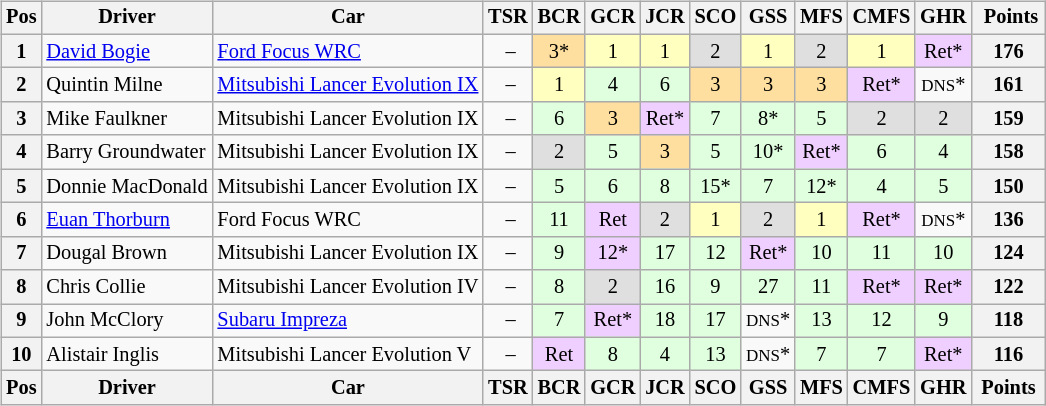<table>
<tr>
<td><br><table class="wikitable" style="font-size: 85%; text-align: center;">
<tr valign="top">
<th valign="middle">Pos</th>
<th valign="middle">Driver</th>
<th valign="middle">Car</th>
<th>TSR<br></th>
<th>BCR<br></th>
<th>GCR<br></th>
<th>JCR<br></th>
<th>SCO<br></th>
<th>GSS<br></th>
<th>MFS<br></th>
<th>CMFS<br></th>
<th>GHR<br></th>
<th valign="middle"> Points</th>
</tr>
<tr>
<th>1</th>
<td align=left><a href='#'>David Bogie</a></td>
<td align=left><a href='#'>Ford Focus WRC</a></td>
<td> –</td>
<td style="background:#ffdf9f;">3*</td>
<td style="background:#ffffbf;">1</td>
<td style="background:#ffffbf;">1</td>
<td style="background:#dfdfdf;">2</td>
<td style="background:#ffffbf;">1</td>
<td style="background:#dfdfdf;">2</td>
<td style="background:#ffffbf;">1</td>
<td style="background:#efcfff;">Ret*</td>
<th>176</th>
</tr>
<tr>
<th>2</th>
<td align=left>Quintin Milne</td>
<td align=left><a href='#'>Mitsubishi Lancer Evolution IX</a></td>
<td> –</td>
<td style="background:#ffffbf;">1</td>
<td style="background:#dfffdf;">4</td>
<td style="background:#dfffdf;">6</td>
<td style="background:#ffdf9f;">3</td>
<td style="background:#ffdf9f;">3</td>
<td style="background:#ffdf9f;">3</td>
<td style="background:#efcfff;">Ret*</td>
<td><small>DNS</small>*</td>
<th>161</th>
</tr>
<tr>
<th>3</th>
<td align=left>Mike Faulkner</td>
<td align=left>Mitsubishi Lancer Evolution IX</td>
<td> –</td>
<td style="background:#dfffdf;">6</td>
<td style="background:#ffdf9f;">3</td>
<td style="background:#efcfff;">Ret*</td>
<td style="background:#dfffdf;">7</td>
<td style="background:#dfffdf;">8*</td>
<td style="background:#dfffdf;">5</td>
<td style="background:#dfdfdf;">2</td>
<td style="background:#dfdfdf;">2</td>
<th>159</th>
</tr>
<tr>
<th>4</th>
<td align=left>Barry Groundwater</td>
<td align=left>Mitsubishi Lancer Evolution IX</td>
<td> –</td>
<td style="background:#dfdfdf;">2</td>
<td style="background:#dfffdf;">5</td>
<td style="background:#ffdf9f;">3</td>
<td style="background:#dfffdf;">5</td>
<td style="background:#dfffdf;">10*</td>
<td style="background:#efcfff;">Ret*</td>
<td style="background:#dfffdf;">6</td>
<td style="background:#dfffdf;">4</td>
<th>158</th>
</tr>
<tr>
<th>5</th>
<td align=left>Donnie MacDonald</td>
<td align=left>Mitsubishi Lancer Evolution IX</td>
<td> –</td>
<td style="background:#dfffdf;">5</td>
<td style="background:#dfffdf;">6</td>
<td style="background:#dfffdf;">8</td>
<td style="background:#dfffdf;">15*</td>
<td style="background:#dfffdf;">7</td>
<td style="background:#dfffdf;">12*</td>
<td style="background:#dfffdf;">4</td>
<td style="background:#dfffdf;">5</td>
<th>150</th>
</tr>
<tr>
<th>6</th>
<td align=left><a href='#'>Euan Thorburn</a></td>
<td align=left>Ford Focus WRC</td>
<td> –</td>
<td style="background:#dfffdf;">11</td>
<td style="background:#efcfff;">Ret</td>
<td style="background:#dfdfdf;">2</td>
<td style="background:#ffffbf;">1</td>
<td style="background:#dfdfdf;">2</td>
<td style="background:#ffffbf;">1</td>
<td style="background:#efcfff;">Ret*</td>
<td><small>DNS</small>*</td>
<th>136</th>
</tr>
<tr>
<th>7</th>
<td align=left>Dougal Brown</td>
<td align=left>Mitsubishi Lancer Evolution IX</td>
<td> –</td>
<td style="background:#dfffdf;">9</td>
<td style="background:#efcfff;">12*</td>
<td style="background:#dfffdf;">17</td>
<td style="background:#dfffdf;">12</td>
<td style="background:#efcfff;">Ret*</td>
<td style="background:#dfffdf;">10</td>
<td style="background:#dfffdf;">11</td>
<td style="background:#dfffdf;">10</td>
<th>124</th>
</tr>
<tr>
<th>8</th>
<td align=left>Chris Collie</td>
<td align=left>Mitsubishi Lancer Evolution IV</td>
<td> –</td>
<td style="background:#dfffdf;">8</td>
<td style="background:#dfdfdf;">2</td>
<td style="background:#dfffdf;">16</td>
<td style="background:#dfffdf;">9</td>
<td style="background:#dfffdf;">27</td>
<td style="background:#dfffdf;">11</td>
<td style="background:#efcfff;">Ret*</td>
<td style="background:#efcfff;">Ret*</td>
<th>122</th>
</tr>
<tr>
<th>9</th>
<td align=left>John McClory</td>
<td align=left><a href='#'>Subaru Impreza</a></td>
<td> –</td>
<td style="background:#dfffdf;">7</td>
<td style="background:#efcfff;">Ret*</td>
<td style="background:#dfffdf;">18</td>
<td style="background:#dfffdf;">17</td>
<td><small>DNS</small>*</td>
<td style="background:#dfffdf;">13</td>
<td style="background:#dfffdf;">12</td>
<td style="background:#dfffdf;">9</td>
<th>118</th>
</tr>
<tr>
<th>10</th>
<td align=left>Alistair Inglis</td>
<td align=left>Mitsubishi Lancer Evolution V</td>
<td> –</td>
<td style="background:#efcfff;">Ret</td>
<td style="background:#dfffdf;">8</td>
<td style="background:#dfffdf;">4</td>
<td style="background:#dfffdf;">13</td>
<td><small>DNS</small>*</td>
<td style="background:#dfffdf;">7</td>
<td style="background:#dfffdf;">7</td>
<td style="background:#efcfff;">Ret*</td>
<th>116</th>
</tr>
<tr valign="top">
<th valign="middle">Pos</th>
<th valign="middle">Driver</th>
<th valign="middle">Car</th>
<th>TSR<br></th>
<th>BCR<br></th>
<th>GCR<br></th>
<th>JCR<br></th>
<th>SCO<br></th>
<th>GSS<br></th>
<th>MFS<br></th>
<th>CMFS<br></th>
<th>GHR<br></th>
<th valign="middle"> Points </th>
</tr>
</table>
</td>
<td valign="top"><br></td>
</tr>
</table>
